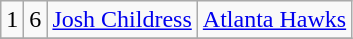<table class="wikitable">
<tr align="center" bgcolor="">
<td>1</td>
<td>6</td>
<td><a href='#'>Josh Childress</a></td>
<td><a href='#'>Atlanta Hawks</a></td>
</tr>
<tr align="center" bgcolor="">
</tr>
</table>
